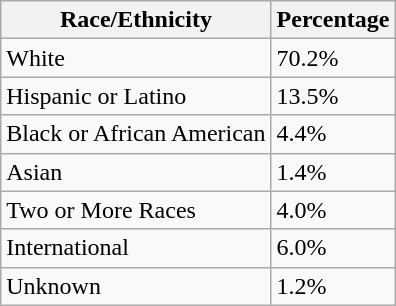<table class="wikitable sortable">
<tr>
<th>Race/Ethnicity</th>
<th>Percentage</th>
</tr>
<tr>
<td>White</td>
<td>70.2%</td>
</tr>
<tr>
<td>Hispanic or Latino</td>
<td>13.5%</td>
</tr>
<tr>
<td>Black or African American</td>
<td>4.4%</td>
</tr>
<tr>
<td>Asian</td>
<td>1.4%</td>
</tr>
<tr>
<td>Two or More Races</td>
<td>4.0%</td>
</tr>
<tr>
<td>International</td>
<td>6.0%</td>
</tr>
<tr>
<td>Unknown</td>
<td>1.2%</td>
</tr>
</table>
